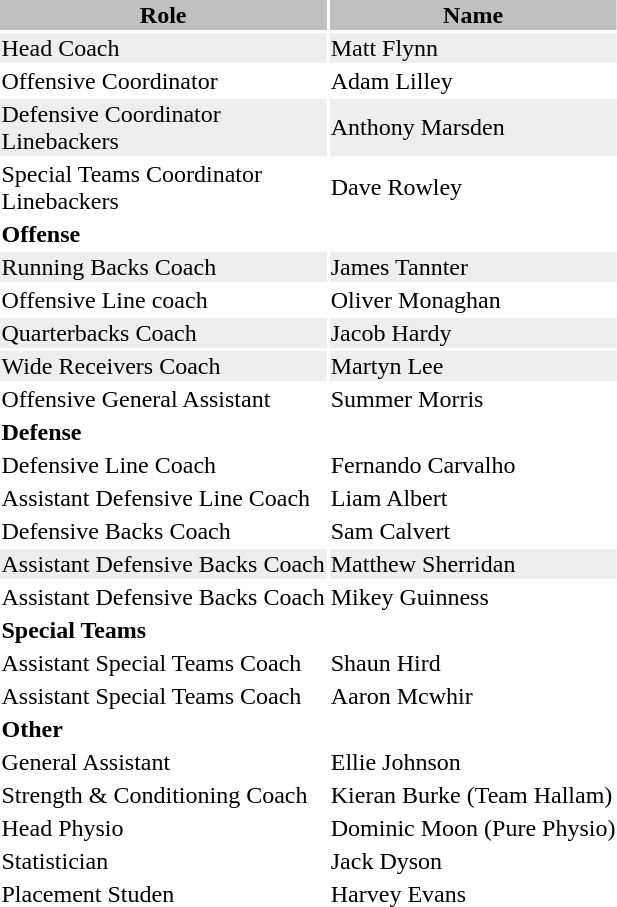<table class="toccolours">
<tr>
<th style="background:silver;">Role</th>
<th style="background:silver;">Name</th>
</tr>
<tr style="background:#eee;">
<td>Head Coach</td>
<td>Matt Flynn</td>
</tr>
<tr>
<td>Offensive Coordinator</td>
<td>Adam Lilley</td>
</tr>
<tr style="background:#eee;">
<td>Defensive Coordinator<br>Linebackers</td>
<td>Anthony Marsden</td>
</tr>
<tr>
<td>Special Teams Coordinator<br>Linebackers</td>
<td>Dave Rowley</td>
</tr>
<tr>
<td colspan="2"><strong>Offense</strong></td>
</tr>
<tr style="background:#eee;">
<td>Running Backs Coach</td>
<td>James Tannter</td>
</tr>
<tr>
<td>Offensive Line coach</td>
<td>Oliver Monaghan</td>
</tr>
<tr style="background:#eee;">
<td>Quarterbacks Coach</td>
<td>Jacob Hardy</td>
</tr>
<tr style="background:#eee;">
<td>Wide Receivers Coach</td>
<td>Martyn Lee</td>
</tr>
<tr>
<td>Offensive General Assistant</td>
<td>Summer Morris</td>
</tr>
<tr>
<td><strong>Defense</strong></td>
<td></td>
</tr>
<tr>
<td>Defensive Line Coach</td>
<td>Fernando Carvalho</td>
</tr>
<tr>
<td>Assistant Defensive Line Coach</td>
<td>Liam Albert</td>
</tr>
<tr>
<td>Defensive Backs Coach</td>
<td>Sam Calvert</td>
</tr>
<tr style="background:#eee;">
<td>Assistant Defensive Backs Coach</td>
<td>Matthew Sherridan</td>
</tr>
<tr>
<td>Assistant Defensive Backs Coach</td>
<td>Mikey Guinness</td>
</tr>
<tr>
<td><strong>Special Teams</strong></td>
<td></td>
</tr>
<tr>
<td>Assistant Special Teams Coach</td>
<td>Shaun Hird</td>
</tr>
<tr>
<td>Assistant Special Teams Coach</td>
<td>Aaron Mcwhir</td>
</tr>
<tr>
<td><strong>Other</strong></td>
<td></td>
</tr>
<tr>
<td>General Assistant</td>
<td>Ellie Johnson</td>
</tr>
<tr>
<td>Strength & Conditioning Coach</td>
<td>Kieran Burke (Team Hallam)</td>
</tr>
<tr>
<td>Head Physio</td>
<td>Dominic Moon (Pure Physio)</td>
</tr>
<tr>
<td>Statistician</td>
<td>Jack Dyson</td>
</tr>
<tr>
<td>Placement Studen</td>
<td>Harvey Evans</td>
</tr>
</table>
